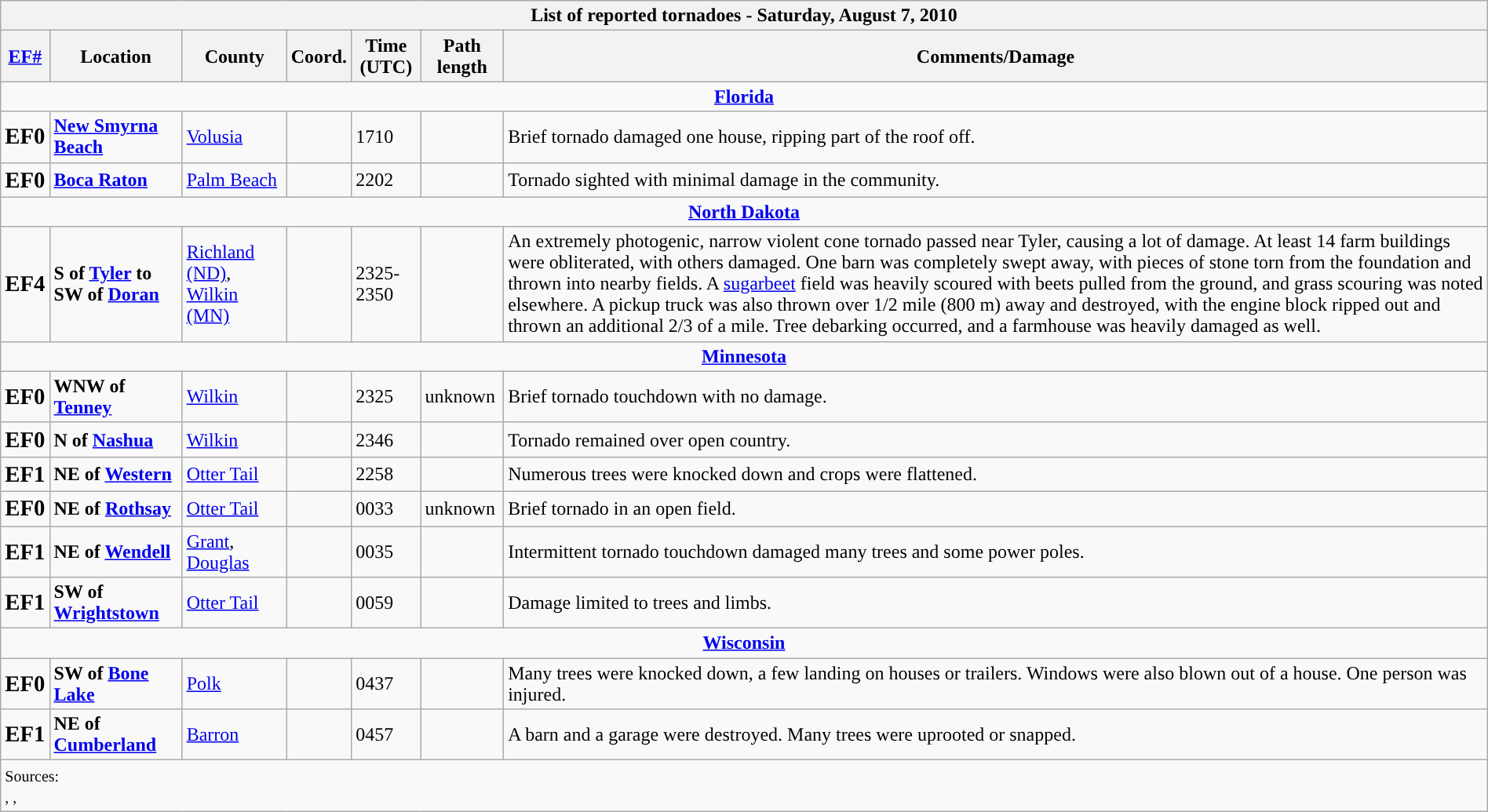<table class="wikitable collapsible" width="100%">
<tr>
<th colspan="7">List of reported tornadoes - Saturday, August 7, 2010</th>
</tr>
<tr>
<th><a href='#'>EF#</a></th>
<th>Location</th>
<th>County</th>
<th>Coord.</th>
<th>Time (UTC)</th>
<th>Path length</th>
<th>Comments/Damage</th>
</tr>
<tr>
<td colspan="7" align=center><strong><a href='#'>Florida</a></strong></td>
</tr>
<tr>
<td><big><strong>EF0</strong></big></td>
<td><strong><a href='#'>New Smyrna Beach</a></strong></td>
<td><a href='#'>Volusia</a></td>
<td></td>
<td>1710</td>
<td></td>
<td>Brief tornado damaged one house, ripping part of the roof off.</td>
</tr>
<tr>
<td><big><strong>EF0</strong></big></td>
<td><strong><a href='#'>Boca Raton</a></strong></td>
<td><a href='#'>Palm Beach</a></td>
<td></td>
<td>2202</td>
<td></td>
<td>Tornado sighted with minimal damage in the community.</td>
</tr>
<tr>
<td colspan="7" align=center><strong><a href='#'>North Dakota</a></strong></td>
</tr>
<tr>
<td><big><strong>EF4</strong></big></td>
<td><strong>S of <a href='#'>Tyler</a> to SW of <a href='#'>Doran</a></strong></td>
<td><a href='#'>Richland (ND)</a>, <a href='#'>Wilkin (MN)</a></td>
<td></td>
<td>2325-2350</td>
<td></td>
<td>An extremely photogenic, narrow violent cone tornado passed near Tyler, causing a lot of damage. At least 14 farm buildings were obliterated, with others damaged. One barn was completely swept away, with pieces of stone torn from the foundation and thrown into nearby fields. A <a href='#'>sugarbeet</a> field was heavily scoured with beets pulled from the ground, and grass scouring was noted elsewhere. A pickup truck was also thrown over 1/2 mile (800 m) away and destroyed, with the engine block ripped out and thrown an additional 2/3 of a mile. Tree debarking occurred, and a farmhouse was heavily damaged as well.</td>
</tr>
<tr>
<td colspan="7" align=center><strong><a href='#'>Minnesota</a></strong></td>
</tr>
<tr>
<td><big><strong>EF0</strong></big></td>
<td><strong>WNW of <a href='#'>Tenney</a></strong></td>
<td><a href='#'>Wilkin</a></td>
<td></td>
<td>2325</td>
<td>unknown</td>
<td>Brief tornado touchdown with no damage.</td>
</tr>
<tr>
<td><big><strong>EF0</strong></big></td>
<td><strong>N of <a href='#'>Nashua</a></strong></td>
<td><a href='#'>Wilkin</a></td>
<td></td>
<td>2346</td>
<td></td>
<td>Tornado remained over open country.</td>
</tr>
<tr>
<td><big><strong>EF1</strong></big></td>
<td><strong>NE of <a href='#'>Western</a></strong></td>
<td><a href='#'>Otter Tail</a></td>
<td></td>
<td>2258</td>
<td></td>
<td>Numerous trees were knocked down and crops were flattened.</td>
</tr>
<tr>
<td><big><strong>EF0</strong></big></td>
<td><strong>NE of <a href='#'>Rothsay</a></strong></td>
<td><a href='#'>Otter Tail</a></td>
<td></td>
<td>0033</td>
<td>unknown</td>
<td>Brief tornado in an open field.</td>
</tr>
<tr>
<td><big><strong>EF1</strong></big></td>
<td><strong>NE of <a href='#'>Wendell</a></strong></td>
<td><a href='#'>Grant</a>, <a href='#'>Douglas</a></td>
<td></td>
<td>0035</td>
<td></td>
<td>Intermittent tornado touchdown damaged many trees and some power poles.</td>
</tr>
<tr>
<td><big><strong>EF1</strong></big></td>
<td><strong>SW of <a href='#'>Wrightstown</a></strong></td>
<td><a href='#'>Otter Tail</a></td>
<td></td>
<td>0059</td>
<td></td>
<td>Damage limited to trees and limbs.</td>
</tr>
<tr>
<td colspan="7" align=center><strong><a href='#'>Wisconsin</a></strong></td>
</tr>
<tr>
<td><big><strong>EF0</strong></big></td>
<td><strong>SW of <a href='#'>Bone Lake</a></strong></td>
<td><a href='#'>Polk</a></td>
<td></td>
<td>0437</td>
<td></td>
<td>Many trees were knocked down, a few landing on houses or trailers. Windows were also blown out of a house. One person was injured.</td>
</tr>
<tr>
<td><big><strong>EF1</strong></big></td>
<td><strong>NE of <a href='#'>Cumberland</a></strong></td>
<td><a href='#'>Barron</a></td>
<td></td>
<td>0457</td>
<td></td>
<td>A barn and a garage were destroyed. Many trees were uprooted or snapped.</td>
</tr>
<tr>
<td colspan="7"><small>Sources:<br>, , </small></td>
</tr>
</table>
